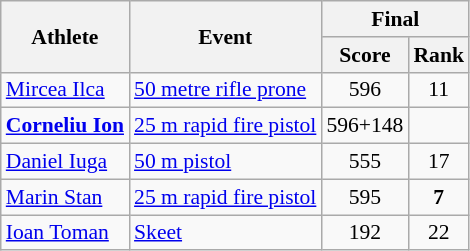<table class="wikitable" style="font-size:90%">
<tr>
<th rowspan="2">Athlete</th>
<th rowspan="2">Event</th>
<th colspan="2">Final</th>
</tr>
<tr>
<th>Score</th>
<th>Rank</th>
</tr>
<tr>
<td rowspan=1><a href='#'>Mircea Ilca</a></td>
<td><a href='#'>50 metre rifle prone</a></td>
<td style="text-align:center;">596</td>
<td style="text-align:center;">11</td>
</tr>
<tr>
<td><strong><a href='#'>Corneliu Ion</a></strong></td>
<td><a href='#'>25 m rapid fire pistol</a></td>
<td style="text-align:center;">596+148</td>
<td style="text-align:center;"></td>
</tr>
<tr>
<td><a href='#'>Daniel Iuga</a></td>
<td><a href='#'>50 m pistol</a></td>
<td style="text-align:center;">555</td>
<td style="text-align:center;">17</td>
</tr>
<tr>
<td><a href='#'>Marin Stan</a></td>
<td><a href='#'>25 m rapid fire pistol</a></td>
<td style="text-align:center;">595</td>
<td style="text-align:center;"><strong>7</strong></td>
</tr>
<tr>
<td><a href='#'>Ioan Toman</a></td>
<td><a href='#'>Skeet</a></td>
<td style="text-align:center;">192</td>
<td style="text-align:center;">22</td>
</tr>
</table>
